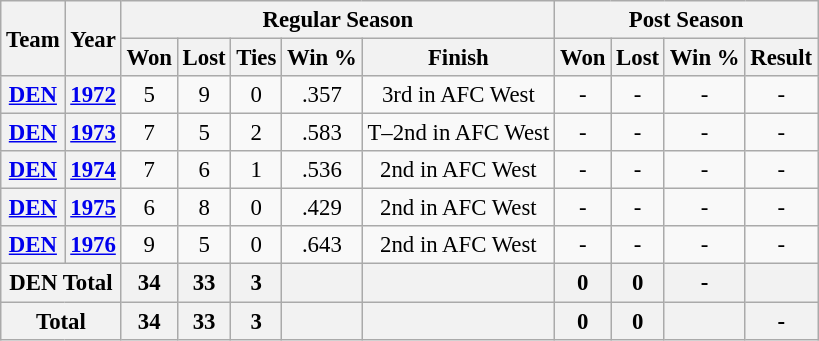<table class="wikitable" style="font-size: 95%; text-align:center;">
<tr>
<th rowspan="2">Team</th>
<th rowspan="2">Year</th>
<th colspan="5">Regular Season</th>
<th colspan="4">Post Season</th>
</tr>
<tr>
<th>Won</th>
<th>Lost</th>
<th>Ties</th>
<th>Win %</th>
<th>Finish</th>
<th>Won</th>
<th>Lost</th>
<th>Win %</th>
<th>Result</th>
</tr>
<tr>
<th><a href='#'>DEN</a></th>
<th><a href='#'>1972</a></th>
<td>5</td>
<td>9</td>
<td>0</td>
<td>.357</td>
<td>3rd in AFC West</td>
<td>-</td>
<td>-</td>
<td>-</td>
<td>-</td>
</tr>
<tr>
<th><a href='#'>DEN</a></th>
<th><a href='#'>1973</a></th>
<td>7</td>
<td>5</td>
<td>2</td>
<td>.583</td>
<td>T–2nd in AFC West</td>
<td>-</td>
<td>-</td>
<td>-</td>
<td>-</td>
</tr>
<tr>
<th><a href='#'>DEN</a></th>
<th><a href='#'>1974</a></th>
<td>7</td>
<td>6</td>
<td>1</td>
<td>.536</td>
<td>2nd in AFC West</td>
<td>-</td>
<td>-</td>
<td>-</td>
<td>-</td>
</tr>
<tr>
<th><a href='#'>DEN</a></th>
<th><a href='#'>1975</a></th>
<td>6</td>
<td>8</td>
<td>0</td>
<td>.429</td>
<td>2nd in AFC West</td>
<td>-</td>
<td>-</td>
<td>-</td>
<td>-</td>
</tr>
<tr>
<th><a href='#'>DEN</a></th>
<th><a href='#'>1976</a></th>
<td>9</td>
<td>5</td>
<td>0</td>
<td>.643</td>
<td>2nd in AFC West</td>
<td>-</td>
<td>-</td>
<td>-</td>
<td>-</td>
</tr>
<tr>
<th colspan="2">DEN Total</th>
<th>34</th>
<th>33</th>
<th>3</th>
<th></th>
<th></th>
<th>0</th>
<th>0</th>
<th>-</th>
<th></th>
</tr>
<tr>
<th colspan="2">Total</th>
<th>34</th>
<th>33</th>
<th>3</th>
<th></th>
<th></th>
<th>0</th>
<th>0</th>
<th></th>
<th>-</th>
</tr>
</table>
